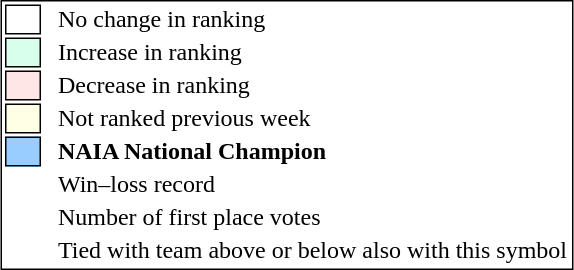<table style="border:1px solid black;"  align=center>
<tr>
<td style="background:#ffffff; width:20px; border:1px solid black;"></td>
<td> </td>
<td>No change in ranking</td>
</tr>
<tr>
<td style="background:#D8FFEB; width:20px; border:1px solid black;"></td>
<td> </td>
<td>Increase in ranking</td>
</tr>
<tr>
<td style="background:#FFE6E6; width:20px; border:1px solid black;"></td>
<td> </td>
<td>Decrease in ranking</td>
</tr>
<tr>
<td style="background:#FFFFE6; width:20px; border:1px solid black;"></td>
<td> </td>
<td>Not ranked previous week</td>
</tr>
<tr>
<td style="background:#9cf; width:20px; border:1px solid black;"></td>
<td> </td>
<td><strong>NAIA National Champion</strong></td>
</tr>
<tr>
<td></td>
<td> </td>
<td>Win–loss record</td>
</tr>
<tr>
<td></td>
<td> </td>
<td>Number of first place votes</td>
</tr>
<tr>
<td></td>
<td> </td>
<td>Tied with team above or below also with this symbol</td>
</tr>
</table>
